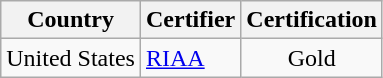<table class="wikitable">
<tr>
<th>Country</th>
<th>Certifier</th>
<th>Certification</th>
</tr>
<tr>
<td>United States</td>
<td><a href='#'>RIAA</a></td>
<td align="center">Gold</td>
</tr>
</table>
